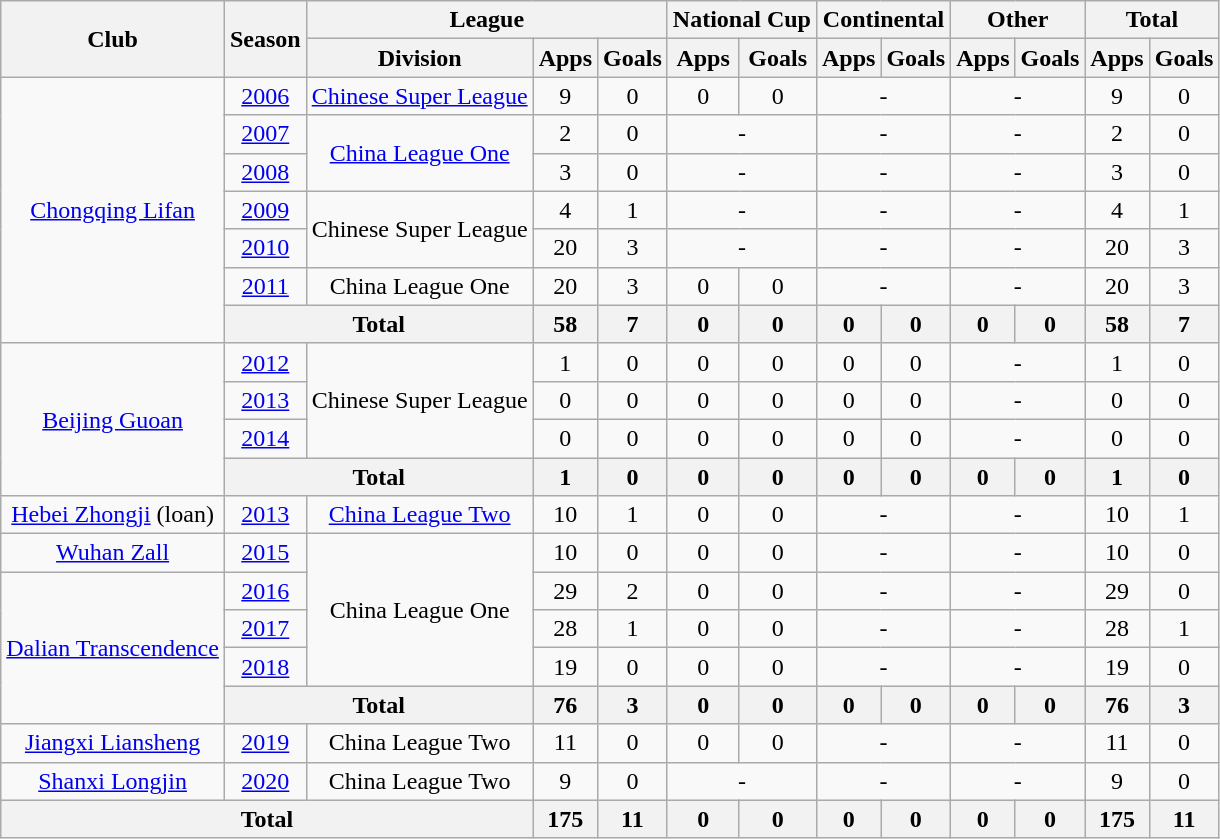<table class="wikitable" style="text-align: center">
<tr>
<th rowspan="2">Club</th>
<th rowspan="2">Season</th>
<th colspan="3">League</th>
<th colspan="2">National Cup</th>
<th colspan="2">Continental</th>
<th colspan="2">Other</th>
<th colspan="2">Total</th>
</tr>
<tr>
<th>Division</th>
<th>Apps</th>
<th>Goals</th>
<th>Apps</th>
<th>Goals</th>
<th>Apps</th>
<th>Goals</th>
<th>Apps</th>
<th>Goals</th>
<th>Apps</th>
<th>Goals</th>
</tr>
<tr>
<td rowspan=7><a href='#'>Chongqing Lifan</a></td>
<td><a href='#'>2006</a></td>
<td><a href='#'>Chinese Super League</a></td>
<td>9</td>
<td>0</td>
<td>0</td>
<td>0</td>
<td colspan="2">-</td>
<td colspan="2">-</td>
<td>9</td>
<td>0</td>
</tr>
<tr>
<td><a href='#'>2007</a></td>
<td rowspan="2"><a href='#'>China League One</a></td>
<td>2</td>
<td>0</td>
<td colspan="2">-</td>
<td colspan="2">-</td>
<td colspan="2">-</td>
<td>2</td>
<td>0</td>
</tr>
<tr>
<td><a href='#'>2008</a></td>
<td>3</td>
<td>0</td>
<td colspan="2">-</td>
<td colspan="2">-</td>
<td colspan="2">-</td>
<td>3</td>
<td>0</td>
</tr>
<tr>
<td><a href='#'>2009</a></td>
<td rowspan=2>Chinese Super League</td>
<td>4</td>
<td>1</td>
<td colspan="2">-</td>
<td colspan="2">-</td>
<td colspan="2">-</td>
<td>4</td>
<td>1</td>
</tr>
<tr>
<td><a href='#'>2010</a></td>
<td>20</td>
<td>3</td>
<td colspan="2">-</td>
<td colspan="2">-</td>
<td colspan="2">-</td>
<td>20</td>
<td>3</td>
</tr>
<tr>
<td><a href='#'>2011</a></td>
<td>China League One</td>
<td>20</td>
<td>3</td>
<td>0</td>
<td>0</td>
<td colspan="2">-</td>
<td colspan="2">-</td>
<td>20</td>
<td>3</td>
</tr>
<tr>
<th colspan="2"><strong>Total</strong></th>
<th>58</th>
<th>7</th>
<th>0</th>
<th>0</th>
<th>0</th>
<th>0</th>
<th>0</th>
<th>0</th>
<th>58</th>
<th>7</th>
</tr>
<tr>
<td rowspan=4><a href='#'>Beijing Guoan</a></td>
<td><a href='#'>2012</a></td>
<td rowspan=3>Chinese Super League</td>
<td>1</td>
<td>0</td>
<td>0</td>
<td>0</td>
<td>0</td>
<td>0</td>
<td colspan="2">-</td>
<td>1</td>
<td>0</td>
</tr>
<tr>
<td><a href='#'>2013</a></td>
<td>0</td>
<td>0</td>
<td>0</td>
<td>0</td>
<td>0</td>
<td>0</td>
<td colspan="2">-</td>
<td>0</td>
<td>0</td>
</tr>
<tr>
<td><a href='#'>2014</a></td>
<td>0</td>
<td>0</td>
<td>0</td>
<td>0</td>
<td>0</td>
<td>0</td>
<td colspan="2">-</td>
<td>0</td>
<td>0</td>
</tr>
<tr>
<th colspan="2"><strong>Total</strong></th>
<th>1</th>
<th>0</th>
<th>0</th>
<th>0</th>
<th>0</th>
<th>0</th>
<th>0</th>
<th>0</th>
<th>1</th>
<th>0</th>
</tr>
<tr>
<td><a href='#'>Hebei Zhongji</a> (loan)</td>
<td><a href='#'>2013</a></td>
<td><a href='#'>China League Two</a></td>
<td>10</td>
<td>1</td>
<td>0</td>
<td>0</td>
<td colspan="2">-</td>
<td colspan="2">-</td>
<td>10</td>
<td>1</td>
</tr>
<tr>
<td><a href='#'>Wuhan Zall</a></td>
<td><a href='#'>2015</a></td>
<td rowspan="4">China League One</td>
<td>10</td>
<td>0</td>
<td>0</td>
<td>0</td>
<td colspan="2">-</td>
<td colspan="2">-</td>
<td>10</td>
<td>0</td>
</tr>
<tr>
<td rowspan=4><a href='#'>Dalian Transcendence</a></td>
<td><a href='#'>2016</a></td>
<td>29</td>
<td>2</td>
<td>0</td>
<td>0</td>
<td colspan="2">-</td>
<td colspan="2">-</td>
<td>29</td>
<td>0</td>
</tr>
<tr>
<td><a href='#'>2017</a></td>
<td>28</td>
<td>1</td>
<td>0</td>
<td>0</td>
<td colspan="2">-</td>
<td colspan="2">-</td>
<td>28</td>
<td>1</td>
</tr>
<tr>
<td><a href='#'>2018</a></td>
<td>19</td>
<td>0</td>
<td>0</td>
<td>0</td>
<td colspan="2">-</td>
<td colspan="2">-</td>
<td>19</td>
<td>0</td>
</tr>
<tr>
<th colspan="2"><strong>Total</strong></th>
<th>76</th>
<th>3</th>
<th>0</th>
<th>0</th>
<th>0</th>
<th>0</th>
<th>0</th>
<th>0</th>
<th>76</th>
<th>3</th>
</tr>
<tr>
<td><a href='#'>Jiangxi Liansheng</a></td>
<td><a href='#'>2019</a></td>
<td>China League Two</td>
<td>11</td>
<td>0</td>
<td>0</td>
<td>0</td>
<td colspan="2">-</td>
<td colspan="2">-</td>
<td>11</td>
<td>0</td>
</tr>
<tr>
<td><a href='#'>Shanxi Longjin</a></td>
<td><a href='#'>2020</a></td>
<td>China League Two</td>
<td>9</td>
<td>0</td>
<td colspan="2">-</td>
<td colspan="2">-</td>
<td colspan="2">-</td>
<td>9</td>
<td>0</td>
</tr>
<tr>
<th colspan=3>Total</th>
<th>175</th>
<th>11</th>
<th>0</th>
<th>0</th>
<th>0</th>
<th>0</th>
<th>0</th>
<th>0</th>
<th>175</th>
<th>11</th>
</tr>
</table>
